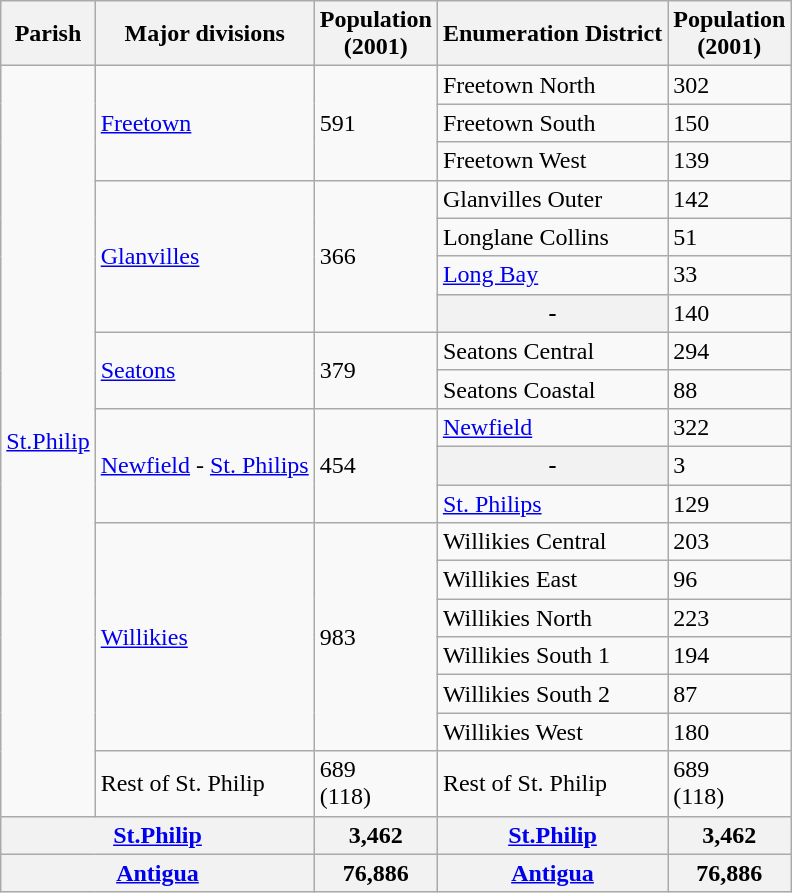<table class="wikitable sortable">
<tr>
<th>Parish</th>
<th>Major divisions</th>
<th>Population<br>(2001)</th>
<th>Enumeration District</th>
<th>Population<br>(2001)</th>
</tr>
<tr>
<td rowspan="19"><a href='#'>St.Philip</a></td>
<td rowspan="3"><a href='#'>Freetown</a></td>
<td rowspan="3">591</td>
<td>Freetown North</td>
<td>302</td>
</tr>
<tr>
<td>Freetown South</td>
<td>150</td>
</tr>
<tr>
<td>Freetown West</td>
<td>139</td>
</tr>
<tr>
<td rowspan="4"><a href='#'>Glanvilles</a></td>
<td rowspan="4">366</td>
<td>Glanvilles Outer</td>
<td>142</td>
</tr>
<tr>
<td>Longlane Collins</td>
<td>51</td>
</tr>
<tr>
<td><a href='#'>Long Bay</a></td>
<td>33</td>
</tr>
<tr>
<th>-</th>
<td>140</td>
</tr>
<tr>
<td rowspan="2"><a href='#'>Seatons</a></td>
<td rowspan="2">379</td>
<td>Seatons Central</td>
<td>294</td>
</tr>
<tr>
<td>Seatons Coastal</td>
<td>88</td>
</tr>
<tr>
<td rowspan="3"><a href='#'>Newfield</a> - <a href='#'>St. Philips</a></td>
<td rowspan="3">454</td>
<td><a href='#'>Newfield</a></td>
<td>322</td>
</tr>
<tr>
<th>-</th>
<td>3</td>
</tr>
<tr>
<td><a href='#'>St. Philips</a></td>
<td>129</td>
</tr>
<tr>
<td rowspan="6"><a href='#'>Willikies</a></td>
<td rowspan="6">983</td>
<td>Willikies Central</td>
<td>203</td>
</tr>
<tr>
<td>Willikies East</td>
<td>96</td>
</tr>
<tr>
<td>Willikies North</td>
<td>223</td>
</tr>
<tr>
<td>Willikies South 1</td>
<td>194</td>
</tr>
<tr>
<td>Willikies South 2</td>
<td>87</td>
</tr>
<tr>
<td>Willikies West</td>
<td>180</td>
</tr>
<tr>
<td>Rest of St. Philip</td>
<td>689<br>(118)</td>
<td>Rest of St. Philip</td>
<td>689<br>(118)</td>
</tr>
<tr>
<th colspan="2"><a href='#'>St.Philip</a></th>
<th>3,462</th>
<th><a href='#'>St.Philip</a></th>
<th>3,462</th>
</tr>
<tr>
<th colspan="2"><a href='#'>Antigua</a></th>
<th>76,886</th>
<th><a href='#'>Antigua</a></th>
<th>76,886</th>
</tr>
</table>
